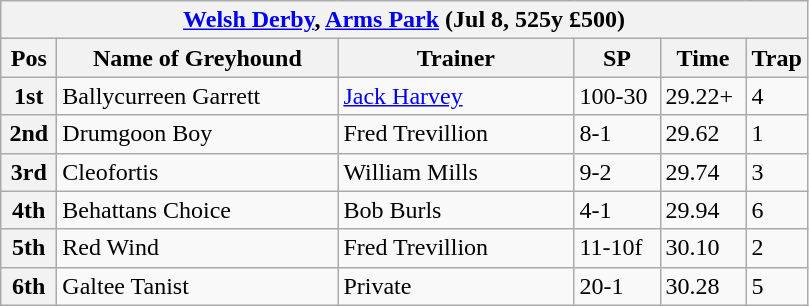<table class="wikitable">
<tr>
<th colspan="6"><a href='#'>Welsh Derby</a>, <a href='#'>Arms Park</a> (Jul 8, 525y £500)</th>
</tr>
<tr>
<th width=30>Pos</th>
<th width=180>Name of Greyhound</th>
<th width=150>Trainer</th>
<th width=50>SP</th>
<th width=50>Time</th>
<th width=30>Trap</th>
</tr>
<tr>
<th>1st</th>
<td>Ballycurreen Garrett</td>
<td><a href='#'>Jack Harvey</a></td>
<td>100-30</td>
<td>29.22+</td>
<td>4</td>
</tr>
<tr>
<th>2nd</th>
<td>Drumgoon Boy</td>
<td>Fred Trevillion</td>
<td>8-1</td>
<td>29.62</td>
<td>1</td>
</tr>
<tr>
<th>3rd</th>
<td>Cleofortis</td>
<td>William Mills</td>
<td>9-2</td>
<td>29.74</td>
<td>3</td>
</tr>
<tr>
<th>4th</th>
<td>Behattans Choice</td>
<td>Bob Burls</td>
<td>4-1</td>
<td>29.94</td>
<td>6</td>
</tr>
<tr>
<th>5th</th>
<td>Red Wind</td>
<td>Fred Trevillion</td>
<td>11-10f</td>
<td>30.10</td>
<td>2</td>
</tr>
<tr>
<th>6th</th>
<td>Galtee Tanist</td>
<td>Private</td>
<td>20-1</td>
<td>30.28</td>
<td>5</td>
</tr>
</table>
